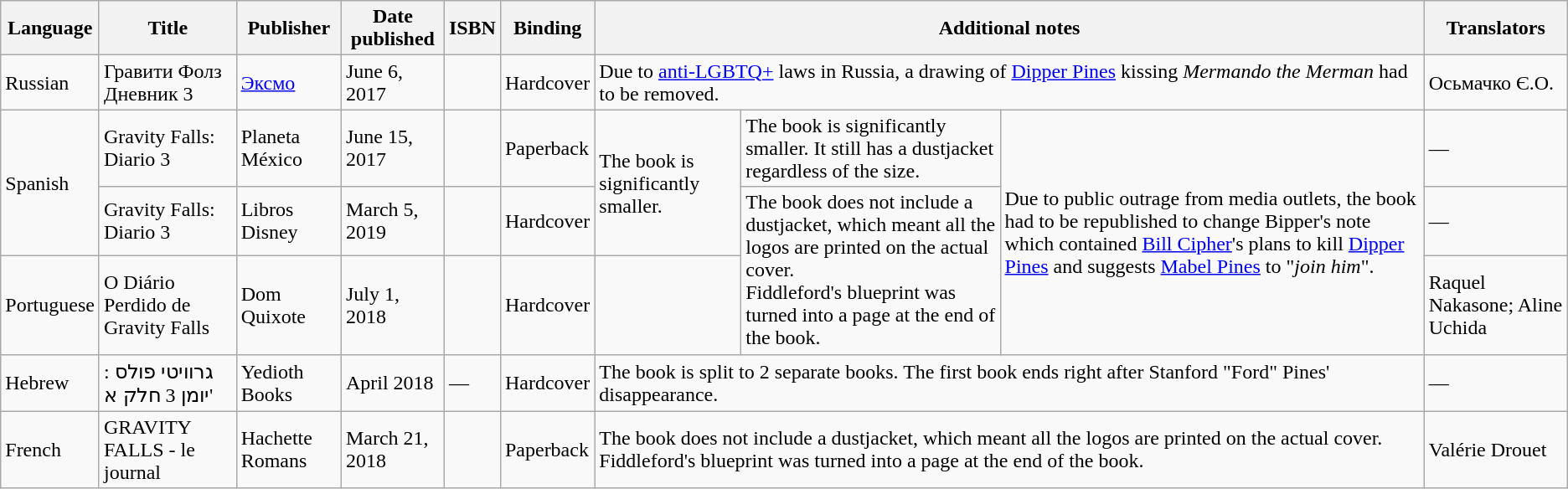<table class="wikitable">
<tr>
<th>Language</th>
<th>Title</th>
<th>Publisher</th>
<th>Date published</th>
<th>ISBN</th>
<th>Binding</th>
<th colspan="3">Additional notes</th>
<th>Translators</th>
</tr>
<tr>
<td>Russian</td>
<td>Гравити Фолз Дневник 3</td>
<td><a href='#'>Эксмо</a></td>
<td>June 6, 2017</td>
<td></td>
<td>Hardcover</td>
<td colspan="3">Due to <a href='#'>anti-LGBTQ+</a> laws in Russia, a drawing of <a href='#'>Dipper Pines</a> kissing <em>Mermando the Merman</em> had to be removed.</td>
<td>Осьмачко Є.О.</td>
</tr>
<tr>
<td rowspan="2">Spanish</td>
<td>Gravity Falls: Diario 3</td>
<td>Planeta México</td>
<td>June 15, 2017</td>
<td></td>
<td>Paperback</td>
<td rowspan="2">The book is significantly smaller.</td>
<td>The book is significantly smaller. It still has a dustjacket regardless of the size.</td>
<td rowspan="3">Due to public outrage from media outlets, the book had to be republished to change Bipper's note which contained <a href='#'>Bill Cipher</a>'s plans to kill <a href='#'>Dipper Pines</a> and suggests <a href='#'>Mabel Pines</a> to "<em>join him</em>".</td>
<td>—</td>
</tr>
<tr>
<td>Gravity Falls: Diario 3</td>
<td>Libros Disney</td>
<td>March 5, 2019</td>
<td></td>
<td>Hardcover</td>
<td rowspan="2">The book does not include a dustjacket, which meant all the logos are printed on the actual cover.<br>Fiddleford's blueprint was turned into a page at the end of the book.</td>
<td>—</td>
</tr>
<tr>
<td>Portuguese</td>
<td>O Diário Perdido de Gravity Falls</td>
<td>Dom Quixote</td>
<td>July 1, 2018</td>
<td></td>
<td>Hardcover</td>
<td></td>
<td>Raquel Nakasone; Aline Uchida</td>
</tr>
<tr>
<td>Hebrew</td>
<td>גרוויטי פולס : יומן 3 חלק א'</td>
<td>Yedioth Books</td>
<td>April 2018</td>
<td>—</td>
<td>Hardcover</td>
<td colspan="3">The book is split to 2 separate books. The first book ends right after Stanford "Ford" Pines' disappearance.</td>
<td>—</td>
</tr>
<tr>
<td>French</td>
<td>GRAVITY FALLS - le journal</td>
<td>Hachette Romans</td>
<td>March 21, 2018</td>
<td></td>
<td>Paperback</td>
<td colspan="3">The book does not include a dustjacket, which meant all the logos are printed on the actual cover. Fiddleford's blueprint was turned into a page at the end of the book.</td>
<td>Valérie Drouet</td>
</tr>
</table>
